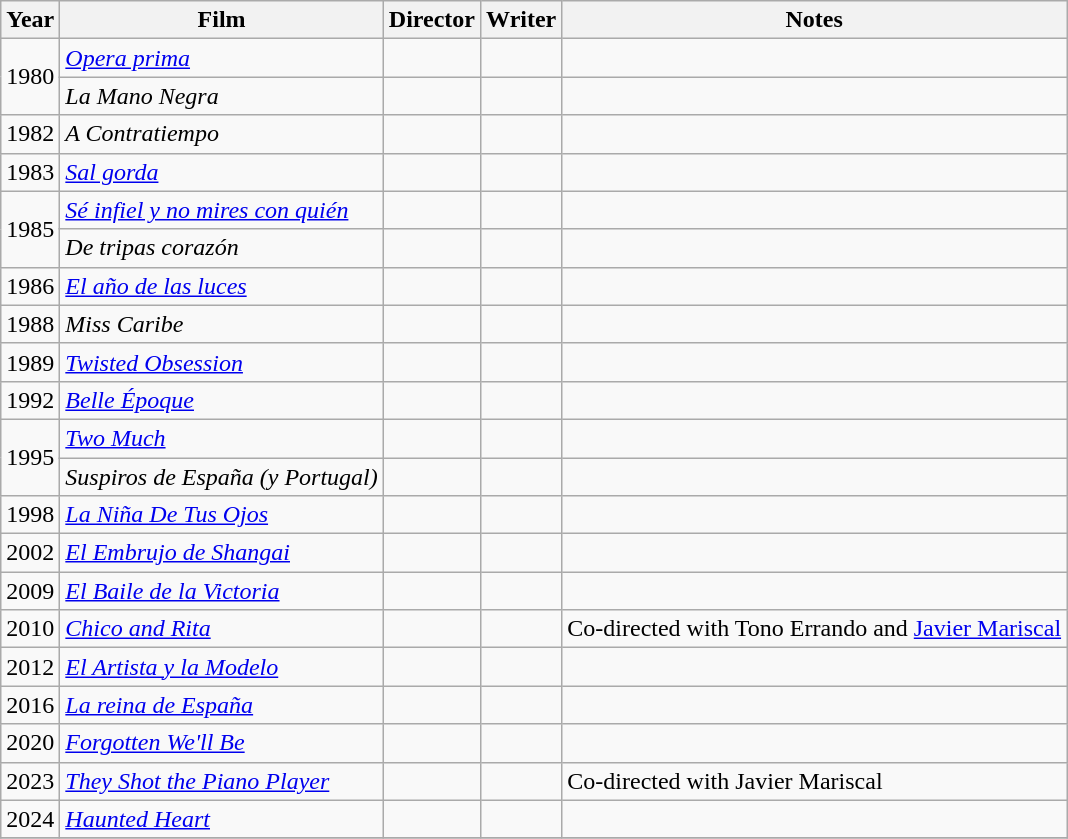<table class="wikitable sortable">
<tr>
<th>Year</th>
<th>Film</th>
<th>Director</th>
<th>Writer</th>
<th>Notes</th>
</tr>
<tr>
<td rowspan=2>1980</td>
<td><em><a href='#'>Opera prima</a></em></td>
<td></td>
<td></td>
<td></td>
</tr>
<tr>
<td><em>La Mano Negra</em></td>
<td></td>
<td></td>
<td></td>
</tr>
<tr>
<td>1982</td>
<td><em>A Contratiempo</em></td>
<td></td>
<td></td>
<td></td>
</tr>
<tr>
<td>1983</td>
<td><em><a href='#'>Sal gorda</a></em></td>
<td></td>
<td></td>
<td></td>
</tr>
<tr>
<td rowspan=2>1985</td>
<td><em><a href='#'>Sé infiel y no mires con quién</a></em></td>
<td></td>
<td></td>
<td></td>
</tr>
<tr>
<td><em>De tripas corazón</em></td>
<td></td>
<td></td>
<td></td>
</tr>
<tr>
<td>1986</td>
<td><em><a href='#'>El año de las luces</a></em></td>
<td></td>
<td></td>
<td></td>
</tr>
<tr>
<td>1988</td>
<td><em>Miss Caribe</em></td>
<td></td>
<td></td>
<td></td>
</tr>
<tr>
<td>1989</td>
<td><em><a href='#'>Twisted Obsession</a></em></td>
<td></td>
<td></td>
<td></td>
</tr>
<tr>
<td>1992</td>
<td><em><a href='#'>Belle Époque</a></em></td>
<td></td>
<td></td>
<td></td>
</tr>
<tr>
<td rowspan=2>1995</td>
<td><em><a href='#'>Two Much</a></em></td>
<td></td>
<td></td>
<td></td>
</tr>
<tr>
<td><em>Suspiros de España (y Portugal)</em></td>
<td></td>
<td></td>
<td></td>
</tr>
<tr>
<td>1998</td>
<td><em><a href='#'>La Niña De Tus Ojos</a></em></td>
<td></td>
<td></td>
<td></td>
</tr>
<tr>
<td>2002</td>
<td><em><a href='#'>El Embrujo de Shangai</a></em></td>
<td></td>
<td></td>
<td></td>
</tr>
<tr>
<td>2009</td>
<td><em><a href='#'>El Baile de la Victoria</a></em></td>
<td></td>
<td></td>
<td></td>
</tr>
<tr>
<td>2010</td>
<td><em><a href='#'>Chico and Rita</a></em></td>
<td></td>
<td></td>
<td>Co-directed with Tono Errando and <a href='#'>Javier Mariscal</a></td>
</tr>
<tr>
<td>2012</td>
<td><em><a href='#'>El Artista y la Modelo</a></em></td>
<td></td>
<td></td>
<td></td>
</tr>
<tr>
<td>2016</td>
<td><em><a href='#'>La reina de España</a></em></td>
<td></td>
<td></td>
<td></td>
</tr>
<tr>
<td>2020</td>
<td><em><a href='#'>Forgotten We'll Be</a></em></td>
<td></td>
<td></td>
<td></td>
</tr>
<tr>
<td>2023</td>
<td><em><a href='#'>They Shot the Piano Player</a></em></td>
<td></td>
<td></td>
<td>Co-directed with Javier Mariscal</td>
</tr>
<tr>
<td>2024</td>
<td><em><a href='#'>Haunted Heart</a></em></td>
<td></td>
<td></td>
<td></td>
</tr>
<tr>
</tr>
</table>
